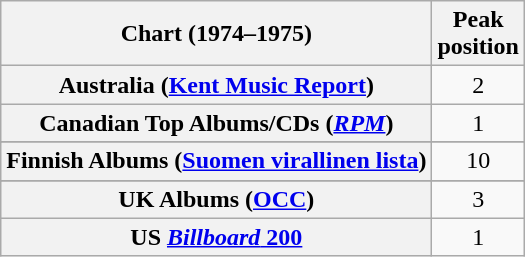<table class="wikitable plainrowheaders sortable" style="text-align:center;">
<tr>
<th>Chart (1974–1975)</th>
<th>Peak<br>position</th>
</tr>
<tr>
<th scope="row">Australia (<a href='#'>Kent Music Report</a>)</th>
<td>2</td>
</tr>
<tr>
<th scope="row">Canadian Top Albums/CDs (<a href='#'><em>RPM</em></a>)</th>
<td>1</td>
</tr>
<tr>
</tr>
<tr>
<th scope="row">Finnish Albums (<a href='#'>Suomen virallinen lista</a>)</th>
<td>10</td>
</tr>
<tr>
</tr>
<tr>
</tr>
<tr>
</tr>
<tr>
<th scope="row">UK Albums (<a href='#'>OCC</a>)</th>
<td>3</td>
</tr>
<tr>
<th scope="row">US <a href='#'><em>Billboard</em> 200</a></th>
<td>1</td>
</tr>
</table>
